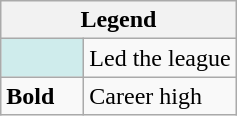<table class="wikitable mw-collapsible mw-collapsed">
<tr>
<th colspan="2">Legend</th>
</tr>
<tr>
<td style="background:#cfecec; width:3em;"></td>
<td>Led the league</td>
</tr>
<tr>
<td><strong>Bold</strong></td>
<td>Career high</td>
</tr>
</table>
